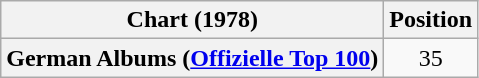<table class="wikitable plainrowheaders" style="text-align:center">
<tr>
<th scope="col">Chart (1978)</th>
<th scope="col">Position</th>
</tr>
<tr>
<th scope="row">German Albums (<a href='#'>Offizielle Top 100</a>)</th>
<td>35</td>
</tr>
</table>
